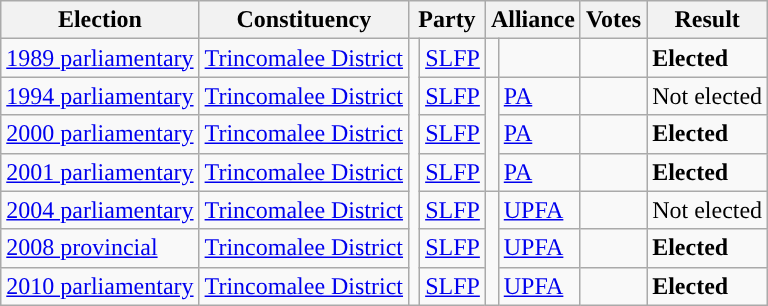<table class="wikitable" style="text-align:left;">
<tr>
<th scope=col>Election</th>
<th scope=col>Constituency</th>
<th scope=col colspan="2">Party</th>
<th scope=col colspan="2">Alliance</th>
<th scope=col>Votes</th>
<th scope=col>Result</th>
</tr>
<tr>
<td><a href='#'>1989 parliamentary</a></td>
<td><a href='#'>Trincomalee District</a></td>
<td rowspan="7" style="background:"></td>
<td><a href='#'>SLFP</a></td>
<td></td>
<td></td>
<td align=right></td>
<td><strong>Elected</strong></td>
</tr>
<tr>
<td><a href='#'>1994 parliamentary</a></td>
<td><a href='#'>Trincomalee District</a></td>
<td><a href='#'>SLFP</a></td>
<td rowspan="3" style="background:"></td>
<td><a href='#'>PA</a></td>
<td></td>
<td>Not elected</td>
</tr>
<tr>
<td><a href='#'>2000 parliamentary</a></td>
<td><a href='#'>Trincomalee District</a></td>
<td><a href='#'>SLFP</a></td>
<td><a href='#'>PA</a></td>
<td align=right></td>
<td><strong>Elected</strong></td>
</tr>
<tr>
<td><a href='#'>2001 parliamentary</a></td>
<td><a href='#'>Trincomalee District</a></td>
<td><a href='#'>SLFP</a></td>
<td><a href='#'>PA</a></td>
<td align=right></td>
<td><strong>Elected</strong></td>
</tr>
<tr>
<td><a href='#'>2004 parliamentary</a></td>
<td><a href='#'>Trincomalee District</a></td>
<td><a href='#'>SLFP</a></td>
<td rowspan="3" style="background:"></td>
<td><a href='#'>UPFA</a></td>
<td align=right></td>
<td>Not elected</td>
</tr>
<tr>
<td><a href='#'>2008 provincial</a></td>
<td><a href='#'>Trincomalee District</a></td>
<td><a href='#'>SLFP</a></td>
<td><a href='#'>UPFA</a></td>
<td></td>
<td><strong>Elected</strong></td>
</tr>
<tr>
<td><a href='#'>2010 parliamentary</a></td>
<td><a href='#'>Trincomalee District</a></td>
<td><a href='#'>SLFP</a></td>
<td><a href='#'>UPFA</a></td>
<td align=right></td>
<td><strong>Elected</strong></td>
</tr>
</table>
